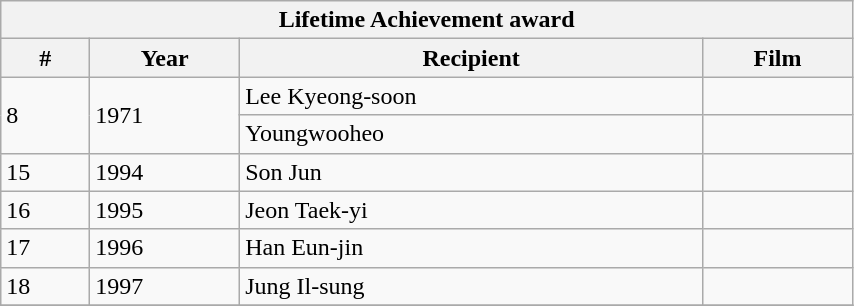<table class="wikitable collapsible collapsed" style="width:45%">
<tr>
<th colspan="4">Lifetime Achievement award</th>
</tr>
<tr>
<th>#</th>
<th>Year</th>
<th>Recipient</th>
<th>Film</th>
</tr>
<tr>
<td rowspan=2>8</td>
<td rowspan=2>1971</td>
<td>Lee Kyeong-soon</td>
<td></td>
</tr>
<tr>
<td>Youngwooheo</td>
<td></td>
</tr>
<tr>
<td>15</td>
<td>1994</td>
<td>Son Jun</td>
<td></td>
</tr>
<tr>
<td>16</td>
<td>1995</td>
<td>Jeon Taek-yi</td>
<td></td>
</tr>
<tr>
<td>17</td>
<td>1996</td>
<td>Han Eun-jin</td>
<td></td>
</tr>
<tr>
<td>18</td>
<td>1997</td>
<td>Jung Il-sung</td>
<td></td>
</tr>
<tr>
</tr>
</table>
